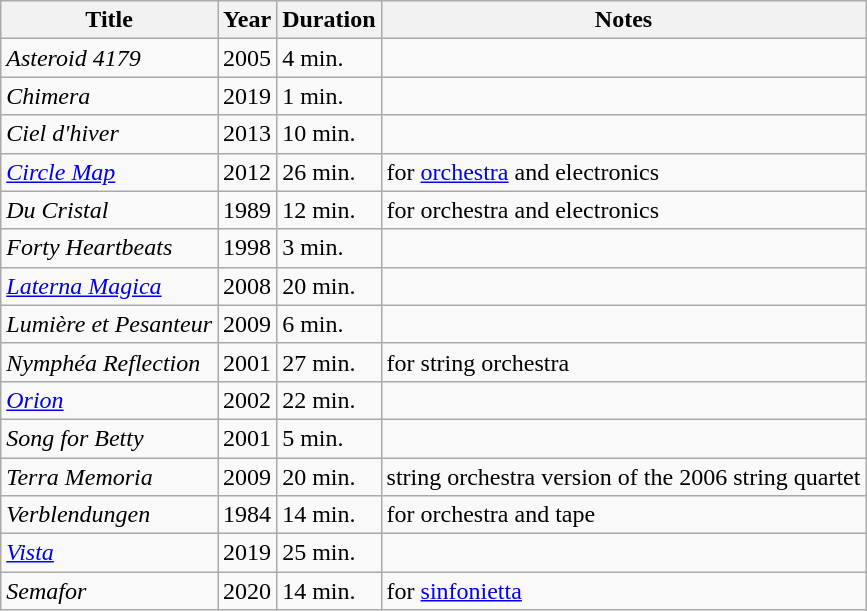<table class="wikitable sortable">
<tr>
<th>Title</th>
<th>Year</th>
<th>Duration</th>
<th>Notes</th>
</tr>
<tr>
<td><em>Asteroid 4179</em></td>
<td>2005</td>
<td>4 min.</td>
<td></td>
</tr>
<tr>
<td><em>Chimera</em></td>
<td>2019</td>
<td>1 min.</td>
<td></td>
</tr>
<tr>
<td><em>Ciel d'hiver</em></td>
<td>2013</td>
<td>10 min.</td>
<td></td>
</tr>
<tr>
<td><em><a href='#'>Circle Map</a></em></td>
<td>2012</td>
<td>26 min.</td>
<td>for <a href='#'>orchestra</a> and electronics</td>
</tr>
<tr>
<td><em>Du Cristal</em></td>
<td>1989</td>
<td>12 min.</td>
<td>for orchestra and electronics</td>
</tr>
<tr>
<td><em>Forty Heartbeats</em></td>
<td>1998</td>
<td>3 min.</td>
<td></td>
</tr>
<tr>
<td><a href='#'><em>Laterna Magica</em></a></td>
<td>2008</td>
<td>20 min.</td>
<td></td>
</tr>
<tr>
<td><em>Lumière et Pesanteur</em></td>
<td>2009</td>
<td>6 min.</td>
<td></td>
</tr>
<tr>
<td><em>Nymphéa Reflection</em></td>
<td>2001</td>
<td>27 min.</td>
<td>for string orchestra</td>
</tr>
<tr>
<td><em><a href='#'>Orion</a></em></td>
<td>2002</td>
<td>22 min.</td>
<td></td>
</tr>
<tr>
<td><em>Song for Betty</em></td>
<td>2001</td>
<td>5 min.</td>
<td></td>
</tr>
<tr>
<td><em>Terra Memoria</em></td>
<td>2009</td>
<td>20 min.</td>
<td>string orchestra version of the 2006 string quartet</td>
</tr>
<tr>
<td><em>Verblendungen</em></td>
<td>1984</td>
<td>14 min.</td>
<td>for orchestra and tape</td>
</tr>
<tr>
<td><em><a href='#'>Vista</a></em></td>
<td>2019</td>
<td>25 min.</td>
<td></td>
</tr>
<tr>
<td><em>Semafor</em></td>
<td>2020</td>
<td>14 min.</td>
<td>for <a href='#'>sinfonietta</a></td>
</tr>
</table>
